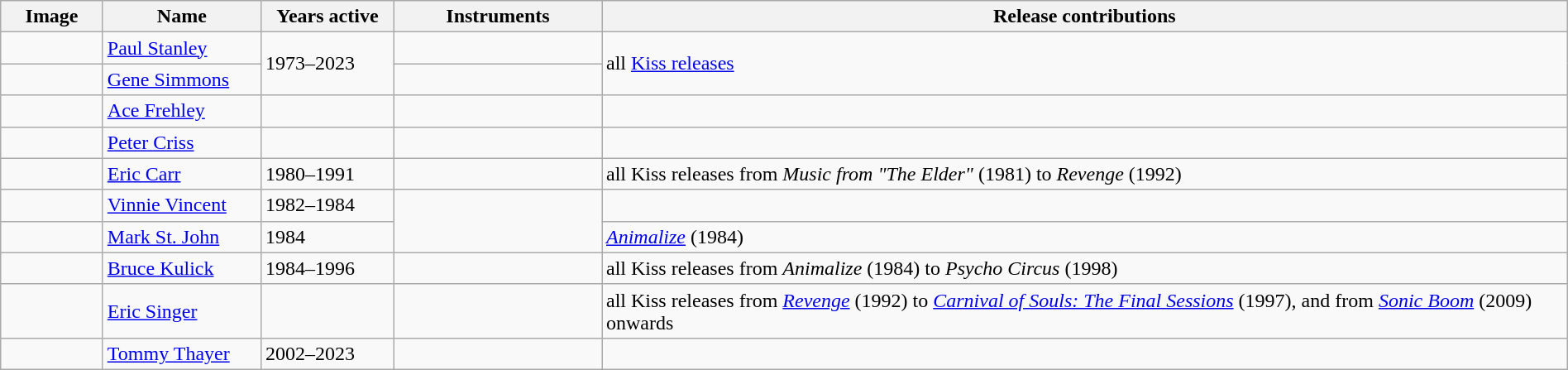<table class="wikitable" width=100%>
<tr>
<th width="75">Image</th>
<th width="120">Name </th>
<th width="100">Years active</th>
<th width="160">Instruments</th>
<th>Release contributions</th>
</tr>
<tr>
<td></td>
<td><a href='#'>Paul Stanley</a><br></td>
<td rowspan="2">1973–2023</td>
<td></td>
<td rowspan="2">all <a href='#'>Kiss releases</a></td>
</tr>
<tr>
<td></td>
<td><a href='#'>Gene Simmons</a><br></td>
<td></td>
</tr>
<tr>
<td></td>
<td><a href='#'>Ace Frehley</a><br></td>
<td></td>
<td></td>
<td></td>
</tr>
<tr>
<td></td>
<td><a href='#'>Peter Criss</a><br></td>
<td></td>
<td></td>
<td></td>
</tr>
<tr>
<td></td>
<td><a href='#'>Eric Carr</a><br></td>
<td>1980–1991<br></td>
<td></td>
<td>all Kiss releases from <em>Music from "The Elder"</em> (1981) to <em>Revenge</em> (1992)</td>
</tr>
<tr>
<td></td>
<td><a href='#'>Vinnie Vincent</a><br></td>
<td>1982–1984 </td>
<td rowspan="2"></td>
<td></td>
</tr>
<tr>
<td></td>
<td><a href='#'>Mark St. John</a></td>
<td>1984 <br></td>
<td><em><a href='#'>Animalize</a></em> (1984)</td>
</tr>
<tr>
<td></td>
<td><a href='#'>Bruce Kulick</a></td>
<td>1984–1996<br></td>
<td></td>
<td>all Kiss releases from <em>Animalize</em> (1984)  to <em>Psycho Circus</em> (1998) </td>
</tr>
<tr>
<td></td>
<td><a href='#'>Eric Singer</a><br></td>
<td></td>
<td></td>
<td>all Kiss releases from <em><a href='#'>Revenge</a></em> (1992) to <em><a href='#'>Carnival of Souls: The Final Sessions</a></em> (1997), and from <em><a href='#'>Sonic Boom</a></em> (2009) onwards</td>
</tr>
<tr>
<td></td>
<td><a href='#'>Tommy Thayer</a><br></td>
<td>2002–2023 </td>
<td></td>
<td></td>
</tr>
</table>
